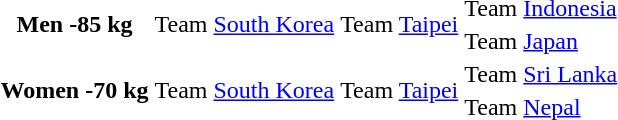<table>
<tr>
<th scope=row rowspan=2>Men -85 kg</th>
<td rowspan=2> Team <a href='#'>South Korea</a></td>
<td rowspan=2> Team <a href='#'>Taipei</a></td>
<td> Team <a href='#'>Indonesia</a></td>
</tr>
<tr>
<td> Team <a href='#'>Japan</a></td>
</tr>
<tr>
<th scope=row rowspan=2>Women -70 kg</th>
<td rowspan=2> Team <a href='#'>South Korea</a></td>
<td rowspan=2> Team <a href='#'>Taipei</a></td>
<td> Team <a href='#'>Sri Lanka</a></td>
</tr>
<tr>
<td> Team <a href='#'>Nepal</a></td>
</tr>
</table>
